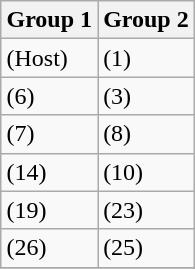<table class="wikitable" style="float:right; clear:right; margin-left:1em;">
<tr>
<th width=50%>Group 1</th>
<th width=50%>Group 2</th>
</tr>
<tr>
<td> (Host)</td>
<td> (1)</td>
</tr>
<tr>
<td> (6)</td>
<td> (3)</td>
</tr>
<tr>
<td> (7)</td>
<td> (8)</td>
</tr>
<tr>
<td> (14)</td>
<td> (10)</td>
</tr>
<tr>
<td> (19)</td>
<td> (23)</td>
</tr>
<tr>
<td> (26)</td>
<td> (25)</td>
</tr>
<tr>
</tr>
</table>
